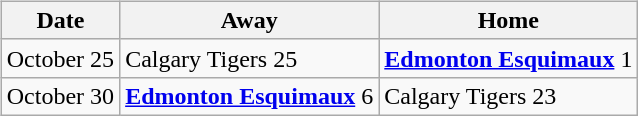<table cellspacing="10">
<tr>
<td valign="top"><br><table class="wikitable">
<tr>
<th>Date</th>
<th>Away</th>
<th>Home</th>
</tr>
<tr>
<td>October 25</td>
<td>Calgary Tigers 25</td>
<td><strong><a href='#'>Edmonton Esquimaux</a></strong> 1</td>
</tr>
<tr>
<td>October 30</td>
<td><strong><a href='#'>Edmonton Esquimaux</a></strong> 6</td>
<td>Calgary Tigers 23</td>
</tr>
</table>
</td>
</tr>
</table>
